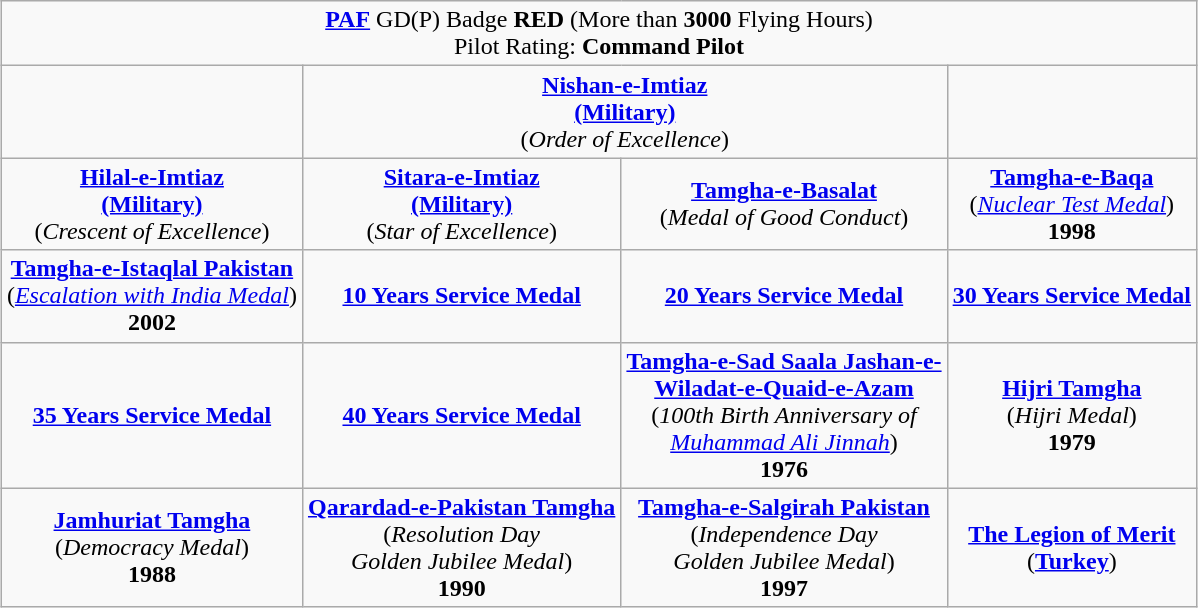<table class="wikitable" style="margin:1em auto; text-align:center;">
<tr>
<td colspan="4"><strong><a href='#'>PAF</a></strong> GD(P) Badge <strong>RED</strong> (More than <strong>3000</strong> Flying Hours)<br>Pilot Rating: <strong>Command Pilot</strong></td>
</tr>
<tr>
<td></td>
<td colspan="2"><strong><a href='#'>Nishan-e-Imtiaz</a></strong><br><strong><a href='#'>(Military)</a></strong><br>(<em>Order of Excellence</em>)</td>
<td></td>
</tr>
<tr>
<td><strong><a href='#'>Hilal-e-Imtiaz</a></strong><br><strong><a href='#'>(Military)</a></strong><br>(<em>Crescent of Excellence</em>)</td>
<td><strong><a href='#'>Sitara-e-Imtiaz</a></strong><br><strong><a href='#'>(Military)</a></strong><br>(<em>Star of Excellence</em>)</td>
<td><strong><a href='#'>Tamgha-e-Basalat</a></strong><br>(<em>Medal of Good Conduct</em>)</td>
<td><strong><a href='#'>Tamgha-e-Baqa</a></strong><br>(<em><a href='#'>Nuclear Test Medal</a></em>)<br><strong>1998</strong></td>
</tr>
<tr>
<td><strong><a href='#'>Tamgha-e-Istaqlal Pakistan</a></strong><br>(<em><a href='#'>Escalation with India Medal</a></em>)<br><strong>2002</strong></td>
<td><strong><a href='#'>10 Years Service Medal</a></strong></td>
<td><strong><a href='#'>20 Years Service Medal</a></strong></td>
<td><strong><a href='#'>30 Years Service Medal</a></strong></td>
</tr>
<tr>
<td><strong><a href='#'>35 Years Service Medal</a></strong></td>
<td><strong><a href='#'>40 Years Service Medal</a></strong></td>
<td><strong><a href='#'>Tamgha-e-Sad Saala Jashan-e-</a></strong><br><strong><a href='#'>Wiladat-e-Quaid-e-Azam</a></strong><br>(<em>100th Birth Anniversary of</em><br><em><a href='#'>Muhammad Ali Jinnah</a></em>)<br><strong>1976</strong></td>
<td><strong><a href='#'>Hijri Tamgha</a></strong><br>(<em>Hijri Medal</em>)<br><strong>1979</strong></td>
</tr>
<tr>
<td><strong><a href='#'>Jamhuriat Tamgha</a></strong><br>(<em>Democracy Medal</em>)<br><strong>1988</strong></td>
<td><strong><a href='#'>Qarardad-e-Pakistan Tamgha</a></strong><br>(<em>Resolution Day</em><br><em>Golden Jubilee Medal</em>)<br><strong>1990</strong></td>
<td><strong><a href='#'>Tamgha-e-Salgirah Pakistan</a></strong><br>(<em>Independence Day</em><br><em>Golden Jubilee Medal</em>)<br><strong>1997</strong></td>
<td><a href='#'><strong>The Legion of Merit</strong></a><br>(<strong><a href='#'>Turkey</a></strong>)</td>
</tr>
</table>
